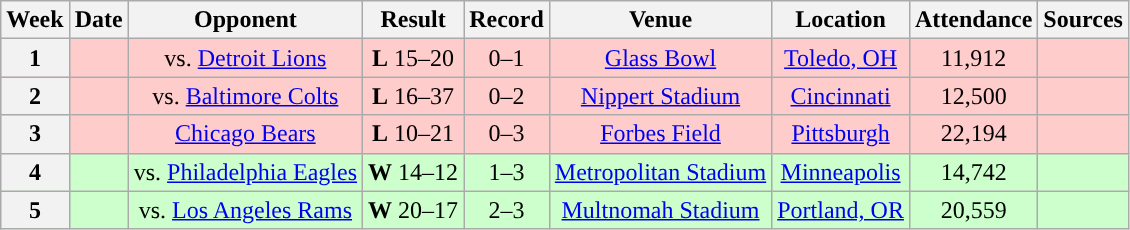<table class="wikitable" style="text-align:center">
<tr>
<th>Week</th>
<th>Date</th>
<th>Opponent</th>
<th>Result</th>
<th>Record</th>
<th>Venue</th>
<th>Location</th>
<th>Attendance</th>
<th>Sources</th>
</tr>
<tr style="background:#fcc">
<th>1</th>
<td></td>
<td>vs. <a href='#'>Detroit Lions</a></td>
<td><strong>L</strong> 15–20</td>
<td>0–1</td>
<td><a href='#'>Glass Bowl</a></td>
<td><a href='#'>Toledo, OH</a></td>
<td>11,912</td>
<td></td>
</tr>
<tr style="background:#fcc">
<th>2</th>
<td></td>
<td>vs. <a href='#'>Baltimore Colts</a></td>
<td><strong>L</strong> 16–37</td>
<td>0–2</td>
<td><a href='#'>Nippert Stadium</a></td>
<td><a href='#'>Cincinnati</a></td>
<td>12,500</td>
<td></td>
</tr>
<tr style="background:#fcc">
<th>3</th>
<td></td>
<td><a href='#'>Chicago Bears</a></td>
<td><strong>L</strong> 10–21</td>
<td>0–3</td>
<td><a href='#'>Forbes Field</a></td>
<td><a href='#'>Pittsburgh</a></td>
<td>22,194</td>
<td></td>
</tr>
<tr style="background:#cfc">
<th>4</th>
<td></td>
<td>vs. <a href='#'>Philadelphia Eagles</a></td>
<td><strong>W</strong> 14–12</td>
<td>1–3</td>
<td><a href='#'>Metropolitan Stadium</a></td>
<td><a href='#'>Minneapolis</a></td>
<td>14,742</td>
<td></td>
</tr>
<tr style="background:#cfc">
<th>5</th>
<td></td>
<td>vs. <a href='#'>Los Angeles Rams</a></td>
<td><strong>W</strong> 20–17</td>
<td>2–3</td>
<td><a href='#'>Multnomah Stadium</a></td>
<td><a href='#'>Portland, OR</a></td>
<td>20,559</td>
<td></td>
</tr>
</table>
